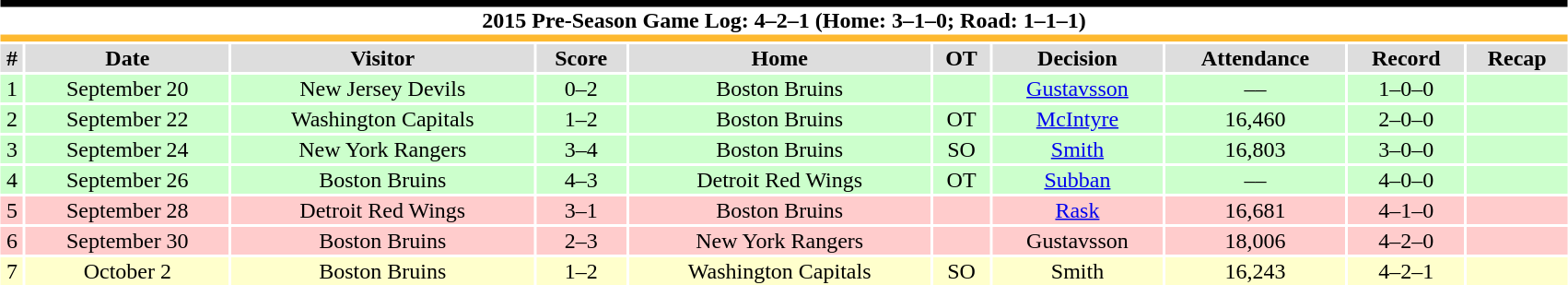<table class="toccolours collapsible collapsed" style="width:90%; clear:both; margin:1.5em auto; text-align:center;">
<tr>
<th colspan=10 style="background:#fff; border-top:#000000 5px solid; border-bottom:#FDB930 5px solid;">2015 Pre-Season Game Log: 4–2–1 (Home: 3–1–0; Road: 1–1–1)</th>
</tr>
<tr style="background:#ddd;">
<th>#</th>
<th>Date</th>
<th>Visitor</th>
<th>Score</th>
<th>Home</th>
<th>OT</th>
<th>Decision</th>
<th>Attendance</th>
<th>Record</th>
<th>Recap</th>
</tr>
<tr style="text-align:center; background:#cfc;">
<td>1</td>
<td>September 20</td>
<td>New Jersey Devils</td>
<td>0–2</td>
<td>Boston Bruins</td>
<td></td>
<td><a href='#'>Gustavsson</a></td>
<td>––</td>
<td>1–0–0</td>
<td></td>
</tr>
<tr style="text-align:center; background:#cfc;">
<td>2</td>
<td>September 22</td>
<td>Washington Capitals</td>
<td>1–2</td>
<td>Boston Bruins</td>
<td>OT</td>
<td><a href='#'>McIntyre</a></td>
<td>16,460</td>
<td>2–0–0</td>
<td></td>
</tr>
<tr style="text-align:center; background:#cfc;">
<td>3</td>
<td>September 24</td>
<td>New York Rangers</td>
<td>3–4</td>
<td>Boston Bruins</td>
<td>SO</td>
<td><a href='#'>Smith</a></td>
<td>16,803</td>
<td>3–0–0</td>
<td></td>
</tr>
<tr style="text-align:center; background:#cfc;">
<td>4</td>
<td>September 26</td>
<td>Boston Bruins</td>
<td>4–3</td>
<td>Detroit Red Wings</td>
<td>OT</td>
<td><a href='#'>Subban</a></td>
<td>––</td>
<td>4–0–0</td>
<td></td>
</tr>
<tr style="text-align:center; background:#fcc;">
<td>5</td>
<td>September 28</td>
<td>Detroit Red Wings</td>
<td>3–1</td>
<td>Boston Bruins</td>
<td></td>
<td><a href='#'>Rask</a></td>
<td>16,681</td>
<td>4–1–0</td>
<td></td>
</tr>
<tr style="text-align:center; background:#fcc;">
<td>6</td>
<td>September 30</td>
<td>Boston Bruins</td>
<td>2–3</td>
<td>New York Rangers</td>
<td></td>
<td>Gustavsson</td>
<td>18,006</td>
<td>4–2–0</td>
<td></td>
</tr>
<tr style="text-align:center; background:#ffc;">
<td>7</td>
<td>October 2</td>
<td>Boston Bruins</td>
<td>1–2</td>
<td>Washington Capitals</td>
<td>SO</td>
<td>Smith</td>
<td>16,243</td>
<td>4–2–1</td>
<td></td>
</tr>
</table>
